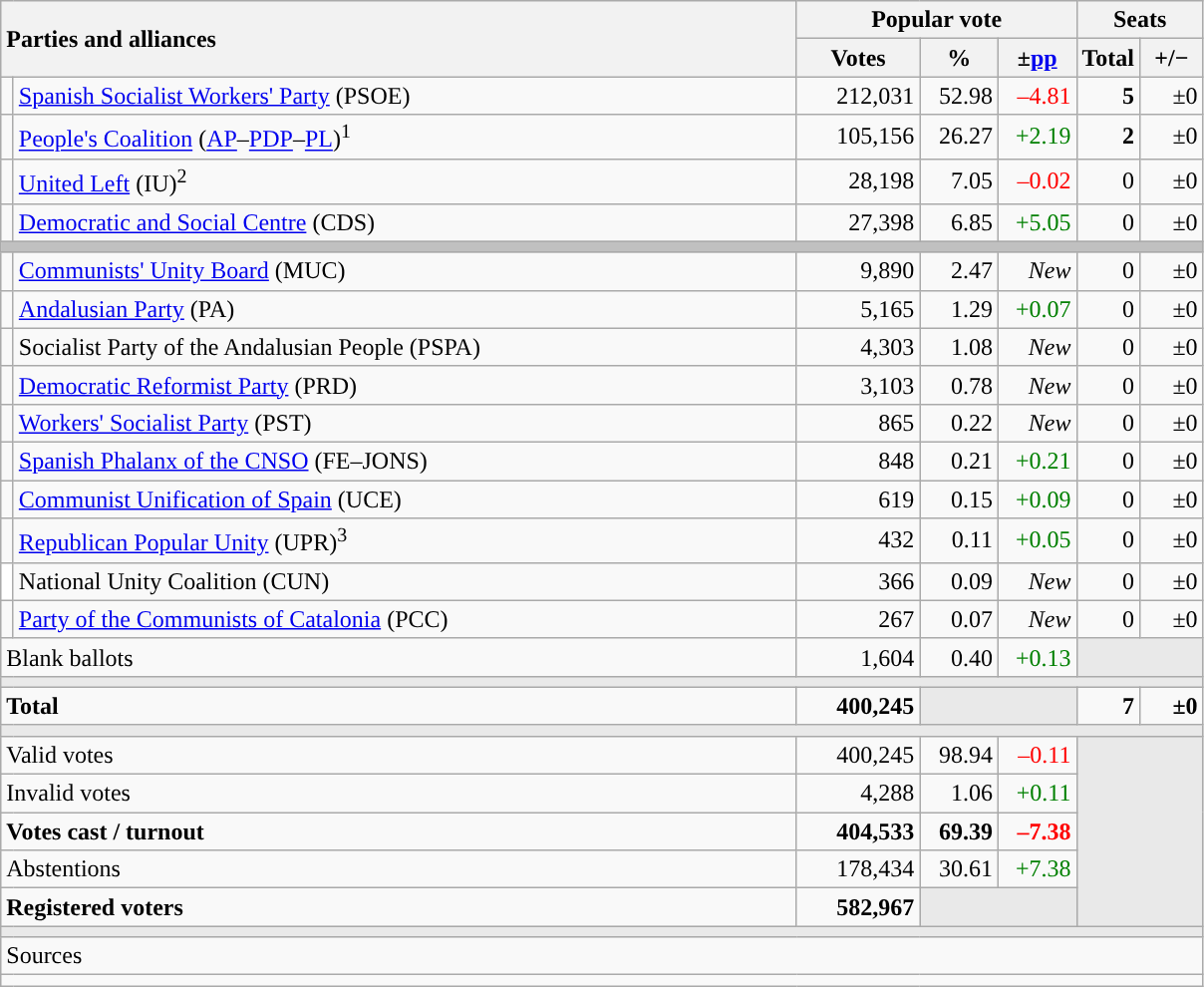<table class="wikitable" style="text-align:right;">
<tr>
<th style="text-align:left;" rowspan="2" colspan="2" width="525">Parties and alliances</th>
<th colspan="3">Popular vote</th>
<th colspan="2">Seats</th>
</tr>
<tr>
<th width="75">Votes</th>
<th width="45">%</th>
<th width="45">±<a href='#'>pp</a></th>
<th width="35">Total</th>
<th width="35">+/−</th>
</tr>
<tr>
<td width="1" style="color:inherit;background:"></td>
<td align="left"><a href='#'>Spanish Socialist Workers' Party</a> (PSOE)</td>
<td>212,031</td>
<td>52.98</td>
<td style="color:red;">–4.81</td>
<td><strong>5</strong></td>
<td>±0</td>
</tr>
<tr>
<td style="color:inherit;background:"></td>
<td align="left"><a href='#'>People's Coalition</a> (<a href='#'>AP</a>–<a href='#'>PDP</a>–<a href='#'>PL</a>)<sup>1</sup></td>
<td>105,156</td>
<td>26.27</td>
<td style="color:green;">+2.19</td>
<td><strong>2</strong></td>
<td>±0</td>
</tr>
<tr>
<td style="color:inherit;background:"></td>
<td align="left"><a href='#'>United Left</a> (IU)<sup>2</sup></td>
<td>28,198</td>
<td>7.05</td>
<td style="color:red;">–0.02</td>
<td>0</td>
<td>±0</td>
</tr>
<tr>
<td style="color:inherit;background:"></td>
<td align="left"><a href='#'>Democratic and Social Centre</a> (CDS)</td>
<td>27,398</td>
<td>6.85</td>
<td style="color:green;">+5.05</td>
<td>0</td>
<td>±0</td>
</tr>
<tr>
<td colspan="7" bgcolor="#C0C0C0"></td>
</tr>
<tr>
<td style="color:inherit;background:"></td>
<td align="left"><a href='#'>Communists' Unity Board</a> (MUC)</td>
<td>9,890</td>
<td>2.47</td>
<td><em>New</em></td>
<td>0</td>
<td>±0</td>
</tr>
<tr>
<td style="color:inherit;background:"></td>
<td align="left"><a href='#'>Andalusian Party</a> (PA)</td>
<td>5,165</td>
<td>1.29</td>
<td style="color:green;">+0.07</td>
<td>0</td>
<td>±0</td>
</tr>
<tr>
<td style="color:inherit;background:"></td>
<td align="left">Socialist Party of the Andalusian People (PSPA)</td>
<td>4,303</td>
<td>1.08</td>
<td><em>New</em></td>
<td>0</td>
<td>±0</td>
</tr>
<tr>
<td style="color:inherit;background:"></td>
<td align="left"><a href='#'>Democratic Reformist Party</a> (PRD)</td>
<td>3,103</td>
<td>0.78</td>
<td><em>New</em></td>
<td>0</td>
<td>±0</td>
</tr>
<tr>
<td style="color:inherit;background:"></td>
<td align="left"><a href='#'>Workers' Socialist Party</a> (PST)</td>
<td>865</td>
<td>0.22</td>
<td><em>New</em></td>
<td>0</td>
<td>±0</td>
</tr>
<tr>
<td style="color:inherit;background:"></td>
<td align="left"><a href='#'>Spanish Phalanx of the CNSO</a> (FE–JONS)</td>
<td>848</td>
<td>0.21</td>
<td style="color:green;">+0.21</td>
<td>0</td>
<td>±0</td>
</tr>
<tr>
<td style="color:inherit;background:"></td>
<td align="left"><a href='#'>Communist Unification of Spain</a> (UCE)</td>
<td>619</td>
<td>0.15</td>
<td style="color:green;">+0.09</td>
<td>0</td>
<td>±0</td>
</tr>
<tr>
<td style="color:inherit;background:"></td>
<td align="left"><a href='#'>Republican Popular Unity</a> (UPR)<sup>3</sup></td>
<td>432</td>
<td>0.11</td>
<td style="color:green;">+0.05</td>
<td>0</td>
<td>±0</td>
</tr>
<tr>
<td bgcolor="white"></td>
<td align="left">National Unity Coalition (CUN)</td>
<td>366</td>
<td>0.09</td>
<td><em>New</em></td>
<td>0</td>
<td>±0</td>
</tr>
<tr>
<td style="color:inherit;background:"></td>
<td align="left"><a href='#'>Party of the Communists of Catalonia</a> (PCC)</td>
<td>267</td>
<td>0.07</td>
<td><em>New</em></td>
<td>0</td>
<td>±0</td>
</tr>
<tr>
<td align="left" colspan="2">Blank ballots</td>
<td>1,604</td>
<td>0.40</td>
<td style="color:green;">+0.13</td>
<td bgcolor="#E9E9E9" colspan="2"></td>
</tr>
<tr>
<td colspan="7" bgcolor="#E9E9E9"></td>
</tr>
<tr style="font-weight:bold;">
<td align="left" colspan="2">Total</td>
<td>400,245</td>
<td bgcolor="#E9E9E9" colspan="2"></td>
<td>7</td>
<td>±0</td>
</tr>
<tr>
<td colspan="7" bgcolor="#E9E9E9"></td>
</tr>
<tr>
<td align="left" colspan="2">Valid votes</td>
<td>400,245</td>
<td>98.94</td>
<td style="color:red;">–0.11</td>
<td bgcolor="#E9E9E9" colspan="2" rowspan="5"></td>
</tr>
<tr>
<td align="left" colspan="2">Invalid votes</td>
<td>4,288</td>
<td>1.06</td>
<td style="color:green;">+0.11</td>
</tr>
<tr style="font-weight:bold;">
<td align="left" colspan="2">Votes cast / turnout</td>
<td>404,533</td>
<td>69.39</td>
<td style="color:red;">–7.38</td>
</tr>
<tr>
<td align="left" colspan="2">Abstentions</td>
<td>178,434</td>
<td>30.61</td>
<td style="color:green;">+7.38</td>
</tr>
<tr style="font-weight:bold;">
<td align="left" colspan="2">Registered voters</td>
<td>582,967</td>
<td bgcolor="#E9E9E9" colspan="2"></td>
</tr>
<tr>
<td colspan="7" bgcolor="#E9E9E9"></td>
</tr>
<tr>
<td align="left" colspan="7">Sources</td>
</tr>
<tr>
<td colspan="7" style="text-align:left; max-width:790px;"></td>
</tr>
</table>
